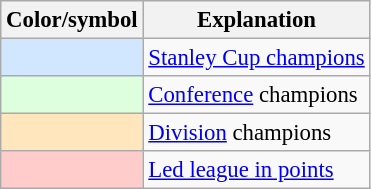<table class="wikitable" style="font-size:95%">
<tr>
<th scope="col">Color/symbol</th>
<th scope="col">Explanation</th>
</tr>
<tr>
<th scope="row" style="background:#D0E7FF"></th>
<td><a href='#'>Stanley Cup champions</a></td>
</tr>
<tr>
<th scope="row" style="background:#DDFFDD"></th>
<td><a href='#'>Conference</a> champions</td>
</tr>
<tr>
<th scope="row" style="background:#FFE6BD"></th>
<td><a href='#'>Division</a> champions</td>
</tr>
<tr>
<th scope="row" style="background:#FFCCCC"></th>
<td><a href='#'>Led league in points</a></td>
</tr>
</table>
